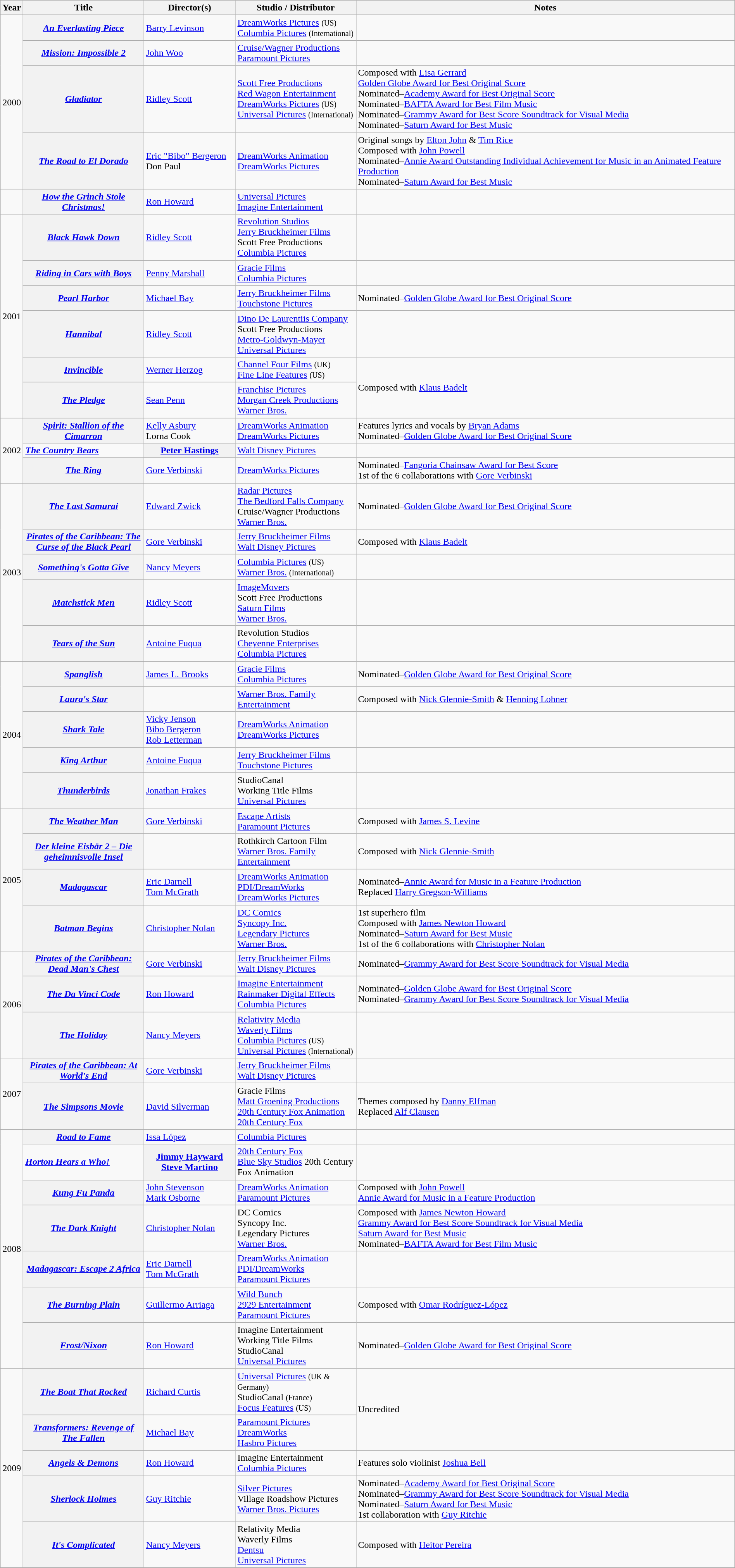<table class="wikitable sortable" width=100%>
<tr>
<th width="30">Year</th>
<th width="200">Title</th>
<th width="150">Director(s)</th>
<th width="200">Studio / Distributor</th>
<th>Notes</th>
</tr>
<tr>
<td rowspan="4">2000</td>
<th><em><a href='#'>An Everlasting Piece</a></em></th>
<td><a href='#'>Barry Levinson</a></td>
<td><a href='#'>DreamWorks Pictures</a> <small>(US)</small><br><a href='#'>Columbia Pictures</a> <small>(International)</small></td>
<td></td>
</tr>
<tr>
<th><em><a href='#'>Mission: Impossible 2</a></em></th>
<td><a href='#'>John Woo</a></td>
<td><a href='#'>Cruise/Wagner Productions</a><br><a href='#'>Paramount Pictures</a></td>
<td></td>
</tr>
<tr>
<th><em><a href='#'>Gladiator</a></em></th>
<td><a href='#'>Ridley Scott</a></td>
<td><a href='#'>Scott Free Productions</a><br><a href='#'>Red Wagon Entertainment</a><br><a href='#'>DreamWorks Pictures</a> <small>(US)</small><br><a href='#'>Universal Pictures</a> <small>(International)</small></td>
<td>Composed with <a href='#'>Lisa Gerrard</a><br><a href='#'>Golden Globe Award for Best Original Score</a><br>Nominated–<a href='#'>Academy Award for Best Original Score</a><br>Nominated–<a href='#'>BAFTA Award for Best Film Music</a><br>Nominated–<a href='#'>Grammy Award for Best Score Soundtrack for Visual Media</a><br>Nominated–<a href='#'>Saturn Award for Best Music</a></td>
</tr>
<tr>
<th><em><a href='#'>The Road to El Dorado</a></em></th>
<td><a href='#'>Eric "Bibo" Bergeron</a><br>Don Paul</td>
<td><a href='#'>DreamWorks Animation</a><br><a href='#'>DreamWorks Pictures</a></td>
<td>Original songs by <a href='#'>Elton John</a> & <a href='#'>Tim Rice</a><br>Composed with <a href='#'>John Powell</a><br>Nominated–<a href='#'>Annie Award Outstanding Individual Achievement for Music in an Animated Feature Production</a><br>Nominated–<a href='#'>Saturn Award for Best Music</a></td>
</tr>
<tr>
<td></td>
<th><em><a href='#'>How the Grinch Stole Christmas!</a></em></th>
<td><a href='#'>Ron Howard</a></td>
<td><a href='#'>Universal Pictures</a><br><a href='#'>Imagine Entertainment</a></td>
<td></td>
</tr>
<tr>
<td rowspan="6">2001</td>
<th><em><a href='#'>Black Hawk Down</a></em></th>
<td><a href='#'>Ridley Scott</a></td>
<td><a href='#'>Revolution Studios</a><br><a href='#'>Jerry Bruckheimer Films</a><br>Scott Free Productions<br><a href='#'>Columbia Pictures</a></td>
<td></td>
</tr>
<tr>
<th><em><a href='#'>Riding in Cars with Boys</a></em></th>
<td><a href='#'>Penny Marshall</a></td>
<td><a href='#'>Gracie Films</a><br><a href='#'>Columbia Pictures</a></td>
<td></td>
</tr>
<tr>
<th><em><a href='#'>Pearl Harbor</a></em></th>
<td><a href='#'>Michael Bay</a></td>
<td><a href='#'>Jerry Bruckheimer Films</a><br><a href='#'>Touchstone Pictures</a></td>
<td>Nominated–<a href='#'>Golden Globe Award for Best Original Score</a></td>
</tr>
<tr>
<th><em><a href='#'>Hannibal</a></em></th>
<td><a href='#'>Ridley Scott</a></td>
<td><a href='#'>Dino De Laurentiis Company</a><br>Scott Free Productions<br><a href='#'>Metro-Goldwyn-Mayer</a><br><a href='#'>Universal Pictures</a></td>
<td></td>
</tr>
<tr>
<th><em><a href='#'>Invincible</a></em></th>
<td><a href='#'>Werner Herzog</a></td>
<td><a href='#'>Channel Four Films</a> <small>(UK)</small><br><a href='#'>Fine Line Features</a> <small>(US)</small></td>
<td rowspan="2">Composed with <a href='#'>Klaus Badelt</a></td>
</tr>
<tr>
<th><em><a href='#'>The Pledge</a></em></th>
<td><a href='#'>Sean Penn</a></td>
<td><a href='#'>Franchise Pictures</a><br><a href='#'>Morgan Creek Productions</a><br><a href='#'>Warner Bros.</a></td>
</tr>
<tr>
<td rowspan="3">2002</td>
<th><em><a href='#'>Spirit: Stallion of the Cimarron</a></em></th>
<td><a href='#'>Kelly Asbury</a><br>Lorna Cook</td>
<td><a href='#'>DreamWorks Animation</a><br><a href='#'>DreamWorks Pictures</a></td>
<td>Features lyrics and vocals by <a href='#'>Bryan Adams</a><br>Nominated–<a href='#'>Golden Globe Award for Best Original Score</a></td>
</tr>
<tr>
<td><strong><em><a href='#'>The Country Bears</a></em></strong></td>
<th><a href='#'>Peter Hastings</a></th>
<td><a href='#'>Walt Disney Pictures</a></td>
<td></td>
</tr>
<tr>
<th><em><a href='#'>The Ring</a></em></th>
<td><a href='#'>Gore Verbinski</a></td>
<td><a href='#'>DreamWorks Pictures</a></td>
<td>Nominated–<a href='#'>Fangoria Chainsaw Award for Best Score</a><br>1st of the 6 collaborations with <a href='#'>Gore Verbinski</a></td>
</tr>
<tr>
<td rowspan="5">2003</td>
<th><em><a href='#'>The Last Samurai</a></em></th>
<td><a href='#'>Edward Zwick</a></td>
<td><a href='#'>Radar Pictures</a><br><a href='#'>The Bedford Falls Company</a><br>Cruise/Wagner Productions<br><a href='#'>Warner Bros.</a></td>
<td>Nominated–<a href='#'>Golden Globe Award for Best Original Score</a></td>
</tr>
<tr>
<th><em><a href='#'>Pirates of the Caribbean: The Curse of the Black Pearl</a></em></th>
<td><a href='#'>Gore Verbinski</a></td>
<td><a href='#'>Jerry Bruckheimer Films</a><br><a href='#'>Walt Disney Pictures</a></td>
<td>Composed with <a href='#'>Klaus Badelt</a></td>
</tr>
<tr>
<th><em><a href='#'>Something's Gotta Give</a></em></th>
<td><a href='#'>Nancy Meyers</a></td>
<td><a href='#'>Columbia Pictures</a> <small>(US)</small><br><a href='#'>Warner Bros.</a> <small>(International)</small></td>
<td></td>
</tr>
<tr>
<th><em><a href='#'>Matchstick Men</a></em></th>
<td><a href='#'>Ridley Scott</a></td>
<td><a href='#'>ImageMovers</a><br>Scott Free Productions<br><a href='#'>Saturn Films</a><br><a href='#'>Warner Bros.</a></td>
<td></td>
</tr>
<tr>
<th><em><a href='#'>Tears of the Sun</a></em></th>
<td><a href='#'>Antoine Fuqua</a></td>
<td>Revolution Studios<br><a href='#'>Cheyenne Enterprises</a><br><a href='#'>Columbia Pictures</a></td>
<td></td>
</tr>
<tr>
<td rowspan="5">2004</td>
<th><em><a href='#'>Spanglish</a></em></th>
<td><a href='#'>James L. Brooks</a></td>
<td><a href='#'>Gracie Films</a><br><a href='#'>Columbia Pictures</a></td>
<td>Nominated–<a href='#'>Golden Globe Award for Best Original Score</a></td>
</tr>
<tr>
<th><em><a href='#'>Laura's Star</a></em></th>
<td></td>
<td><a href='#'>Warner Bros. Family Entertainment</a></td>
<td>Composed with <a href='#'>Nick Glennie-Smith</a> & <a href='#'>Henning Lohner</a></td>
</tr>
<tr>
<th><em><a href='#'>Shark Tale</a></em></th>
<td><a href='#'>Vicky Jenson</a><br><a href='#'>Bibo Bergeron</a><br><a href='#'>Rob Letterman</a></td>
<td><a href='#'>DreamWorks Animation</a><br><a href='#'>DreamWorks Pictures</a></td>
<td></td>
</tr>
<tr>
<th><em><a href='#'>King Arthur</a></em></th>
<td><a href='#'>Antoine Fuqua</a></td>
<td><a href='#'>Jerry Bruckheimer Films</a><br><a href='#'>Touchstone Pictures</a></td>
<td></td>
</tr>
<tr>
<th><em><a href='#'>Thunderbirds</a></em></th>
<td><a href='#'>Jonathan Frakes</a></td>
<td>StudioCanal<br>Working Title Films<br><a href='#'>Universal Pictures</a></td>
<td></td>
</tr>
<tr>
<td rowspan="4">2005</td>
<th><em><a href='#'>The Weather Man</a></em></th>
<td><a href='#'>Gore Verbinski</a></td>
<td><a href='#'>Escape Artists</a><br><a href='#'>Paramount Pictures</a></td>
<td>Composed with <a href='#'>James S. Levine</a></td>
</tr>
<tr>
<th><em><a href='#'>Der kleine Eisbär 2 – Die geheimnisvolle Insel</a></em></th>
<td></td>
<td>Rothkirch Cartoon Film<br><a href='#'>Warner Bros. Family Entertainment</a></td>
<td>Composed with <a href='#'>Nick Glennie-Smith</a></td>
</tr>
<tr>
<th><em><a href='#'>Madagascar</a></em></th>
<td><a href='#'>Eric Darnell</a><br><a href='#'>Tom McGrath</a></td>
<td><a href='#'>DreamWorks Animation</a><br><a href='#'>PDI/DreamWorks</a><br><a href='#'>DreamWorks Pictures</a></td>
<td>Nominated–<a href='#'>Annie Award for Music in a Feature Production</a><br>Replaced <a href='#'>Harry Gregson-Williams</a></td>
</tr>
<tr>
<th><em><a href='#'>Batman Begins</a></em></th>
<td><a href='#'>Christopher Nolan</a></td>
<td><a href='#'>DC Comics</a><br><a href='#'>Syncopy Inc.</a><br><a href='#'>Legendary Pictures</a><br><a href='#'>Warner Bros.</a></td>
<td>1st superhero film<br>Composed with <a href='#'>James Newton Howard</a><br>Nominated–<a href='#'>Saturn Award for Best Music</a><br>1st of the 6 collaborations with <a href='#'>Christopher Nolan</a></td>
</tr>
<tr>
<td rowspan="3">2006</td>
<th><em><a href='#'>Pirates of the Caribbean: Dead Man's Chest</a></em></th>
<td><a href='#'>Gore Verbinski</a></td>
<td><a href='#'>Jerry Bruckheimer Films</a><br><a href='#'>Walt Disney Pictures</a></td>
<td>Nominated–<a href='#'>Grammy Award for Best Score Soundtrack for Visual Media</a></td>
</tr>
<tr>
<th><em><a href='#'>The Da Vinci Code</a></em></th>
<td><a href='#'>Ron Howard</a></td>
<td><a href='#'>Imagine Entertainment</a><br><a href='#'>Rainmaker Digital Effects</a><br><a href='#'>Columbia Pictures</a></td>
<td>Nominated–<a href='#'>Golden Globe Award for Best Original Score</a><br>Nominated–<a href='#'>Grammy Award for Best Score Soundtrack for Visual Media</a></td>
</tr>
<tr>
<th><em><a href='#'>The Holiday</a></em></th>
<td><a href='#'>Nancy Meyers</a></td>
<td><a href='#'>Relativity Media</a><br><a href='#'>Waverly Films</a><br><a href='#'>Columbia Pictures</a> <small>(US)</small><br><a href='#'>Universal Pictures</a> <small>(International)</small></td>
<td></td>
</tr>
<tr>
<td rowspan="2">2007</td>
<th><em><a href='#'>Pirates of the Caribbean: At World's End</a></em></th>
<td><a href='#'>Gore Verbinski</a></td>
<td><a href='#'>Jerry Bruckheimer Films</a><br><a href='#'>Walt Disney Pictures</a></td>
<td></td>
</tr>
<tr>
<th><em><a href='#'>The Simpsons Movie</a></em></th>
<td><a href='#'>David Silverman</a></td>
<td>Gracie Films<br><a href='#'>Matt Groening Productions</a><br><a href='#'>20th Century Fox Animation</a><br><a href='#'>20th Century Fox</a></td>
<td>Themes composed by <a href='#'>Danny Elfman</a><br>Replaced <a href='#'>Alf Clausen</a></td>
</tr>
<tr>
<td rowspan="7">2008</td>
<th><em><a href='#'>Road to Fame</a></em></th>
<td><a href='#'>Issa López</a></td>
<td><a href='#'>Columbia Pictures</a></td>
<td></td>
</tr>
<tr>
<td><strong><em><a href='#'>Horton Hears a Who!</a></em></strong></td>
<th><a href='#'>Jimmy Hayward</a><br><a href='#'>Steve Martino</a></th>
<td><a href='#'>20th Century Fox</a><br><a href='#'>Blue Sky Studios</a>
20th Century Fox Animation</td>
<td></td>
</tr>
<tr>
<th><em><a href='#'>Kung Fu Panda</a></em></th>
<td><a href='#'>John Stevenson</a><br><a href='#'>Mark Osborne</a></td>
<td><a href='#'>DreamWorks Animation</a><br><a href='#'>Paramount Pictures</a></td>
<td>Composed with <a href='#'>John Powell</a><br><a href='#'>Annie Award for Music in a Feature Production</a></td>
</tr>
<tr>
<th><em><a href='#'>The Dark Knight</a></em></th>
<td><a href='#'>Christopher Nolan</a></td>
<td>DC Comics<br>Syncopy Inc.<br>Legendary Pictures<br><a href='#'>Warner Bros.</a></td>
<td>Composed with <a href='#'>James Newton Howard</a><br><a href='#'>Grammy Award for Best Score Soundtrack for Visual Media</a><br><a href='#'>Saturn Award for Best Music</a><br>Nominated–<a href='#'>BAFTA Award for Best Film Music</a></td>
</tr>
<tr>
<th><em><a href='#'>Madagascar: Escape 2 Africa</a></em></th>
<td><a href='#'>Eric Darnell</a><br><a href='#'>Tom McGrath</a></td>
<td><a href='#'>DreamWorks Animation</a><br><a href='#'>PDI/DreamWorks</a><br><a href='#'>Paramount Pictures</a></td>
<td></td>
</tr>
<tr>
<th><em><a href='#'>The Burning Plain</a></em></th>
<td><a href='#'>Guillermo Arriaga</a></td>
<td><a href='#'>Wild Bunch</a><br><a href='#'>2929 Entertainment</a><br><a href='#'>Paramount Pictures</a></td>
<td>Composed with <a href='#'>Omar Rodríguez-López</a></td>
</tr>
<tr>
<th><em><a href='#'>Frost/Nixon</a></em></th>
<td><a href='#'>Ron Howard</a></td>
<td>Imagine Entertainment<br>Working Title Films<br>StudioCanal<br><a href='#'>Universal Pictures</a></td>
<td>Nominated–<a href='#'>Golden Globe Award for Best Original Score</a></td>
</tr>
<tr>
<td rowspan="5">2009</td>
<th><em><a href='#'>The Boat That Rocked</a></em></th>
<td><a href='#'>Richard Curtis</a></td>
<td><a href='#'>Universal Pictures</a> <small>(UK & Germany)</small><br>StudioCanal <small>(France)</small><br><a href='#'>Focus Features</a> <small>(US)</small></td>
<td rowspan=2>Uncredited</td>
</tr>
<tr>
<th><em><a href='#'>Transformers: Revenge of The Fallen</a></em></th>
<td><a href='#'>Michael Bay</a></td>
<td><a href='#'>Paramount Pictures</a><br><a href='#'>DreamWorks</a><br><a href='#'>Hasbro Pictures</a></td>
</tr>
<tr>
<th><em><a href='#'>Angels & Demons</a></em></th>
<td><a href='#'>Ron Howard</a></td>
<td>Imagine Entertainment<br><a href='#'>Columbia Pictures</a></td>
<td>Features solo violinist <a href='#'>Joshua Bell</a></td>
</tr>
<tr>
<th><em><a href='#'>Sherlock Holmes</a></em></th>
<td><a href='#'>Guy Ritchie</a></td>
<td><a href='#'>Silver Pictures</a><br>Village Roadshow Pictures<br><a href='#'>Warner Bros. Pictures</a></td>
<td>Nominated–<a href='#'>Academy Award for Best Original Score</a><br>Nominated–<a href='#'>Grammy Award for Best Score Soundtrack for Visual Media</a><br>Nominated–<a href='#'>Saturn Award for Best Music</a><br>1st collaboration with <a href='#'>Guy Ritchie</a></td>
</tr>
<tr>
<th><em><a href='#'>It's Complicated</a></em></th>
<td><a href='#'>Nancy Meyers</a></td>
<td>Relativity Media<br>Waverly Films<br><a href='#'>Dentsu</a><br><a href='#'>Universal Pictures</a></td>
<td>Composed with <a href='#'>Heitor Pereira</a></td>
</tr>
<tr>
</tr>
</table>
